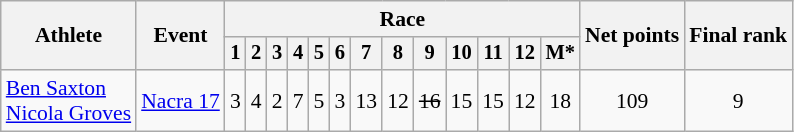<table class="wikitable" style="font-size:90%">
<tr>
<th rowspan="2">Athlete</th>
<th rowspan="2">Event</th>
<th colspan=13>Race</th>
<th rowspan=2>Net points</th>
<th rowspan=2>Final rank</th>
</tr>
<tr style="font-size:95%">
<th>1</th>
<th>2</th>
<th>3</th>
<th>4</th>
<th>5</th>
<th>6</th>
<th>7</th>
<th>8</th>
<th>9</th>
<th>10</th>
<th>11</th>
<th>12</th>
<th>M*</th>
</tr>
<tr align=center>
<td align=left><a href='#'>Ben Saxton</a><br><a href='#'>Nicola Groves</a></td>
<td align=left><a href='#'>Nacra 17</a></td>
<td>3</td>
<td>4</td>
<td>2</td>
<td>7</td>
<td>5</td>
<td>3</td>
<td>13</td>
<td>12</td>
<td><s>16</s></td>
<td>15</td>
<td>15</td>
<td>12</td>
<td>18</td>
<td>109</td>
<td>9</td>
</tr>
</table>
